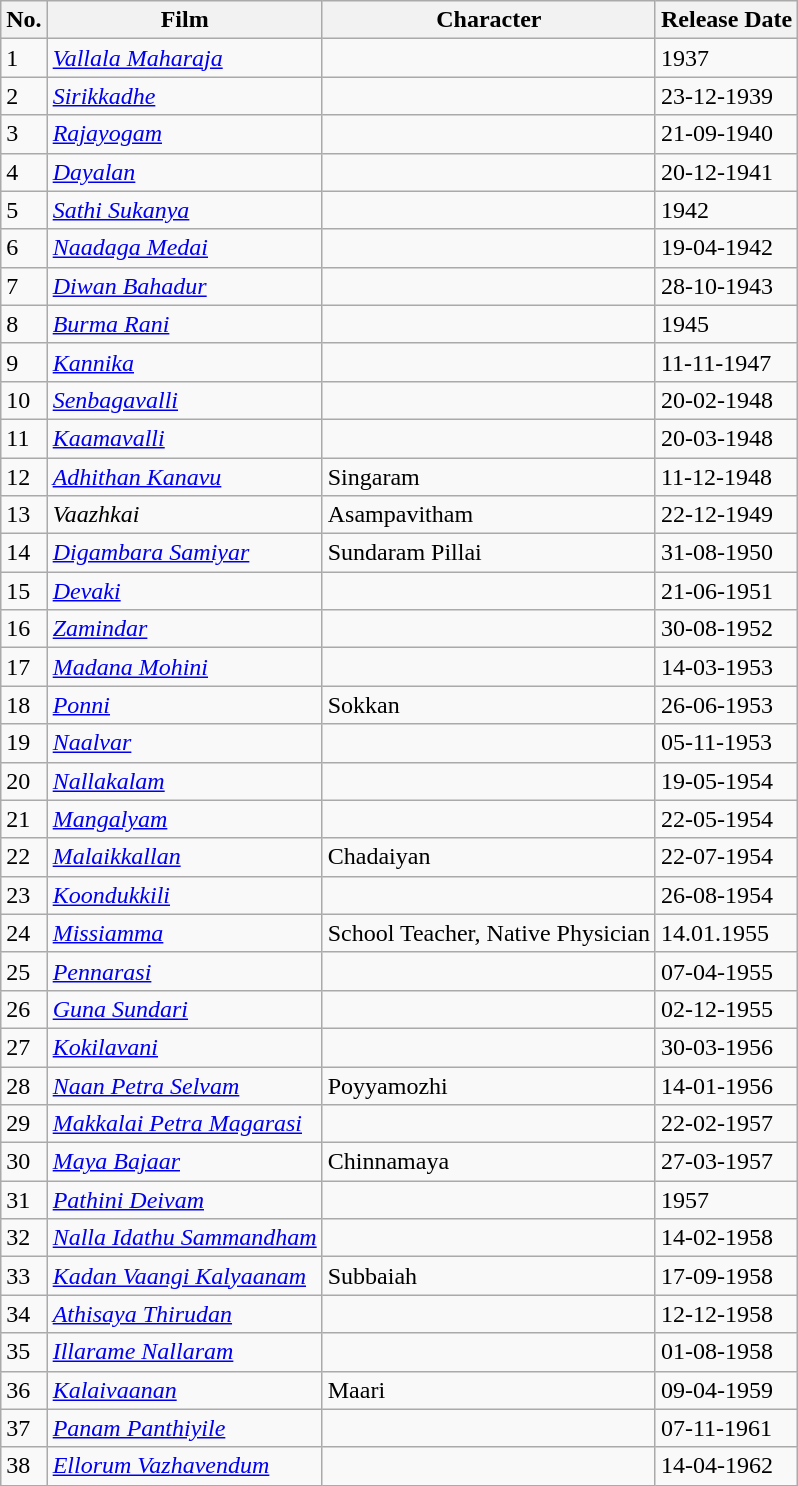<table class="wikitable">
<tr>
<th>No.</th>
<th>Film</th>
<th>Character</th>
<th>Release Date</th>
</tr>
<tr>
<td>1</td>
<td><em><a href='#'>Vallala Maharaja</a></em></td>
<td></td>
<td>1937</td>
</tr>
<tr>
<td>2</td>
<td><em><a href='#'>Sirikkadhe</a></em></td>
<td></td>
<td>23-12-1939</td>
</tr>
<tr>
<td>3</td>
<td><em><a href='#'>Rajayogam</a></em></td>
<td></td>
<td>21-09-1940</td>
</tr>
<tr>
<td>4</td>
<td><em><a href='#'>Dayalan</a></em></td>
<td></td>
<td>20-12-1941</td>
</tr>
<tr>
<td>5</td>
<td><em><a href='#'>Sathi Sukanya</a></em></td>
<td></td>
<td>1942</td>
</tr>
<tr>
<td>6</td>
<td><em><a href='#'>Naadaga Medai</a></em></td>
<td></td>
<td>19-04-1942</td>
</tr>
<tr>
<td>7</td>
<td><em><a href='#'>Diwan Bahadur</a></em></td>
<td></td>
<td>28-10-1943</td>
</tr>
<tr>
<td>8</td>
<td><em><a href='#'>Burma Rani</a></em></td>
<td></td>
<td>1945</td>
</tr>
<tr>
<td>9</td>
<td><em><a href='#'>Kannika</a></em></td>
<td></td>
<td>11-11-1947</td>
</tr>
<tr>
<td>10</td>
<td><em><a href='#'>Senbagavalli</a></em></td>
<td></td>
<td>20-02-1948</td>
</tr>
<tr>
<td>11</td>
<td><em><a href='#'>Kaamavalli</a></em></td>
<td></td>
<td>20-03-1948</td>
</tr>
<tr>
<td>12</td>
<td><em><a href='#'>Adhithan Kanavu</a></em></td>
<td>Singaram</td>
<td>11-12-1948</td>
</tr>
<tr>
<td>13</td>
<td><em>Vaazhkai</em></td>
<td>Asampavitham</td>
<td>22-12-1949</td>
</tr>
<tr>
<td>14</td>
<td><em><a href='#'>Digambara Samiyar</a></em></td>
<td>Sundaram Pillai</td>
<td>31-08-1950</td>
</tr>
<tr>
<td>15</td>
<td><em><a href='#'>Devaki</a></em></td>
<td></td>
<td>21-06-1951</td>
</tr>
<tr>
<td>16</td>
<td><em><a href='#'>Zamindar</a></em></td>
<td></td>
<td>30-08-1952</td>
</tr>
<tr>
<td>17</td>
<td><em><a href='#'>Madana Mohini</a></em></td>
<td></td>
<td>14-03-1953</td>
</tr>
<tr>
<td>18</td>
<td><em><a href='#'>Ponni</a></em></td>
<td>Sokkan</td>
<td>26-06-1953</td>
</tr>
<tr>
<td>19</td>
<td><em><a href='#'>Naalvar</a></em></td>
<td></td>
<td>05-11-1953</td>
</tr>
<tr>
<td>20</td>
<td><em><a href='#'>Nallakalam</a></em></td>
<td></td>
<td>19-05-1954</td>
</tr>
<tr>
<td>21</td>
<td><em><a href='#'>Mangalyam</a></em></td>
<td></td>
<td>22-05-1954</td>
</tr>
<tr>
<td>22</td>
<td><em><a href='#'>Malaikkallan</a></em></td>
<td>Chadaiyan</td>
<td>22-07-1954</td>
</tr>
<tr>
<td>23</td>
<td><em><a href='#'>Koondukkili</a></em></td>
<td></td>
<td>26-08-1954</td>
</tr>
<tr>
<td>24</td>
<td><em><a href='#'>Missiamma</a></em></td>
<td>School Teacher, Native Physician</td>
<td>14.01.1955</td>
</tr>
<tr>
<td>25</td>
<td><em><a href='#'>Pennarasi</a></em></td>
<td></td>
<td>07-04-1955</td>
</tr>
<tr>
<td>26</td>
<td><em><a href='#'>Guna Sundari</a></em></td>
<td></td>
<td>02-12-1955</td>
</tr>
<tr>
<td>27</td>
<td><em><a href='#'>Kokilavani</a></em></td>
<td></td>
<td>30-03-1956</td>
</tr>
<tr>
<td>28</td>
<td><em><a href='#'>Naan Petra Selvam</a></em></td>
<td>Poyyamozhi</td>
<td>14-01-1956</td>
</tr>
<tr>
<td>29</td>
<td><em><a href='#'>Makkalai Petra Magarasi</a></em></td>
<td></td>
<td>22-02-1957</td>
</tr>
<tr>
<td>30</td>
<td><em><a href='#'>Maya Bajaar</a></em></td>
<td>Chinnamaya</td>
<td>27-03-1957</td>
</tr>
<tr>
<td>31</td>
<td><em><a href='#'>Pathini Deivam</a></em></td>
<td></td>
<td>1957</td>
</tr>
<tr>
<td>32</td>
<td><em><a href='#'>Nalla Idathu Sammandham</a></em></td>
<td></td>
<td>14-02-1958</td>
</tr>
<tr>
<td>33</td>
<td><em><a href='#'>Kadan Vaangi Kalyaanam</a></em></td>
<td>Subbaiah</td>
<td>17-09-1958</td>
</tr>
<tr>
<td>34</td>
<td><em><a href='#'>Athisaya Thirudan</a></em></td>
<td></td>
<td>12-12-1958</td>
</tr>
<tr>
<td>35</td>
<td><em><a href='#'>Illarame Nallaram</a></em></td>
<td></td>
<td>01-08-1958</td>
</tr>
<tr>
<td>36</td>
<td><em><a href='#'>Kalaivaanan</a></em></td>
<td>Maari</td>
<td>09-04-1959</td>
</tr>
<tr>
<td>37</td>
<td><em><a href='#'>Panam Panthiyile</a></em></td>
<td></td>
<td>07-11-1961</td>
</tr>
<tr>
<td>38</td>
<td><em><a href='#'>Ellorum Vazhavendum</a></em></td>
<td></td>
<td>14-04-1962</td>
</tr>
</table>
